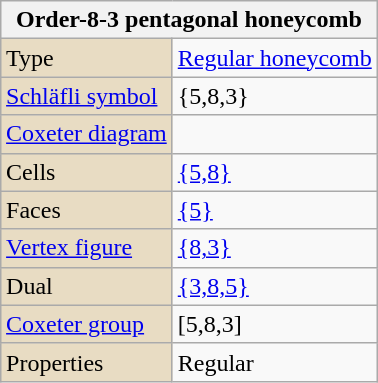<table class="wikitable" align="right" style="margin-left:10px">
<tr>
<th bgcolor=#e8dcc3 colspan=2>Order-8-3 pentagonal honeycomb</th>
</tr>
<tr>
<td bgcolor=#e8dcc3>Type</td>
<td><a href='#'>Regular honeycomb</a></td>
</tr>
<tr>
<td bgcolor=#e8dcc3><a href='#'>Schläfli symbol</a></td>
<td>{5,8,3}</td>
</tr>
<tr>
<td bgcolor=#e8dcc3><a href='#'>Coxeter diagram</a></td>
<td></td>
</tr>
<tr>
<td bgcolor=#e8dcc3>Cells</td>
<td><a href='#'>{5,8}</a> </td>
</tr>
<tr>
<td bgcolor=#e8dcc3>Faces</td>
<td><a href='#'>{5}</a></td>
</tr>
<tr>
<td bgcolor=#e8dcc3><a href='#'>Vertex figure</a></td>
<td><a href='#'>{8,3}</a></td>
</tr>
<tr>
<td bgcolor=#e8dcc3>Dual</td>
<td><a href='#'>{3,8,5}</a></td>
</tr>
<tr>
<td bgcolor=#e8dcc3><a href='#'>Coxeter group</a></td>
<td>[5,8,3]</td>
</tr>
<tr>
<td bgcolor=#e8dcc3>Properties</td>
<td>Regular</td>
</tr>
</table>
